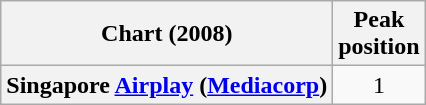<table class="wikitable plainrowheaders" style="text-align:center">
<tr>
<th>Chart (2008)</th>
<th>Peak<br>position</th>
</tr>
<tr>
<th scope="row">Singapore <a href='#'>Airplay</a> (<a href='#'>Mediacorp</a>)</th>
<td>1</td>
</tr>
</table>
